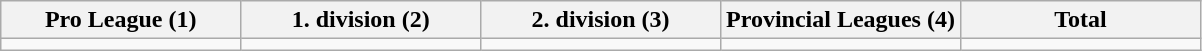<table class="wikitable">
<tr>
<th style="width:20%;">Pro League (1)</th>
<th style="width:20%;">1. division (2)</th>
<th style="width:20%;">2. division (3)</th>
<th style="width:20%;">Provincial Leagues (4)</th>
<th style="width:20%;">Total</th>
</tr>
<tr>
<td></td>
<td></td>
<td></td>
<td></td>
<td></td>
</tr>
</table>
